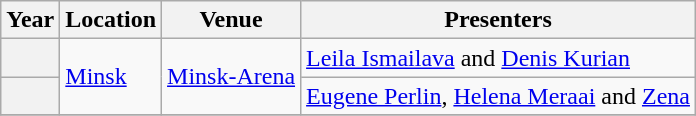<table class="wikitable plainrowheaders">
<tr>
<th>Year</th>
<th>Location</th>
<th>Venue</th>
<th>Presenters</th>
</tr>
<tr>
<th scope="row"></th>
<td rowspan="2"><a href='#'>Minsk</a></td>
<td rowspan="2"><a href='#'>Minsk-Arena</a></td>
<td><a href='#'>Leila Ismailava</a> and <a href='#'>Denis Kurian</a></td>
</tr>
<tr>
<th scope="row"></th>
<td><a href='#'>Eugene Perlin</a>, <a href='#'>Helena Meraai</a> and <a href='#'>Zena</a></td>
</tr>
<tr 2021|website= junioreurovision.tv|>
</tr>
</table>
